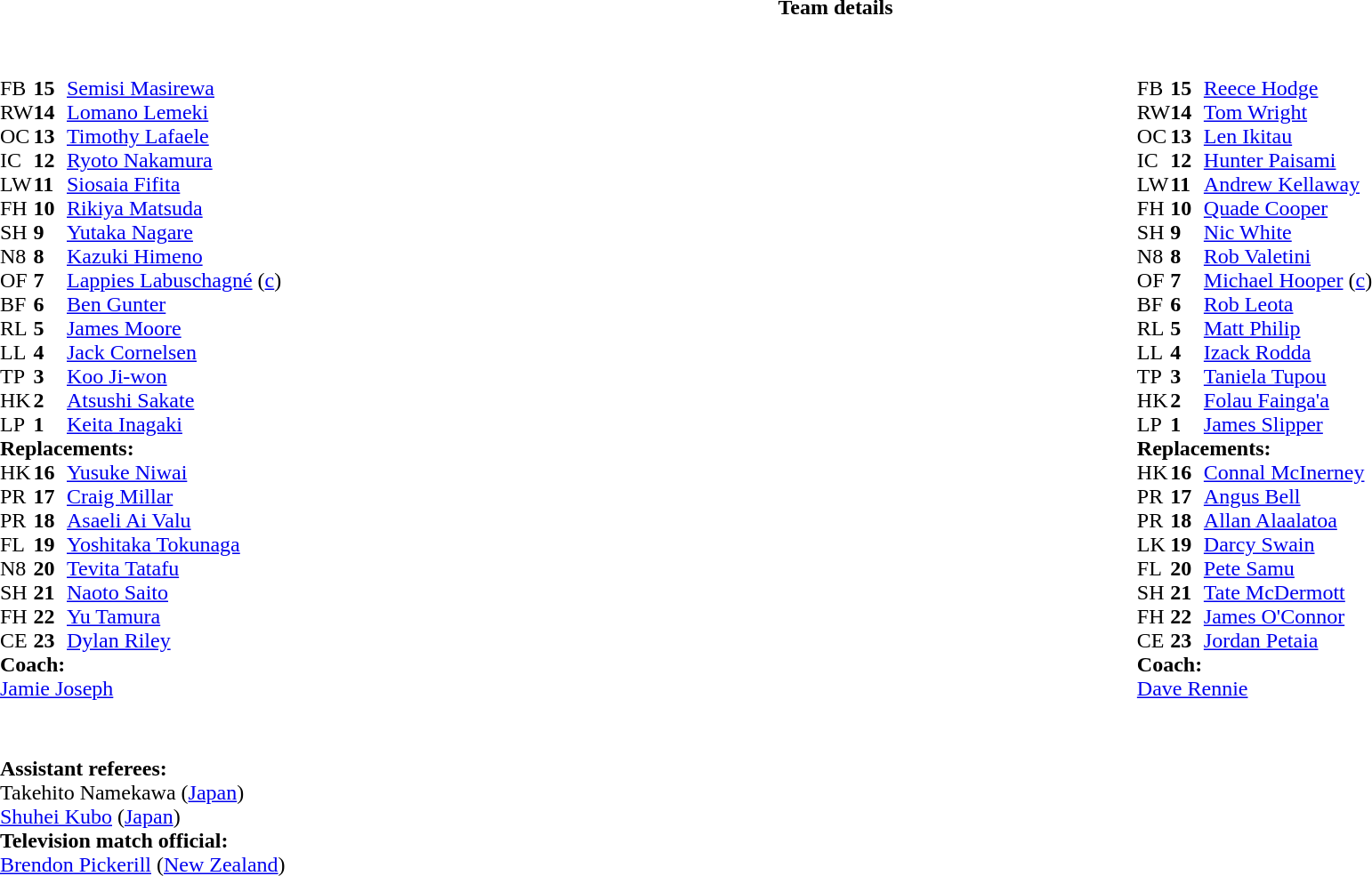<table border="0" style="width:100%;" class="collapsible collapsed">
<tr>
<th>Team details</th>
</tr>
<tr>
<td><br><table style="width:100%">
<tr>
<td style="vertical-align:top;width:50%"><br><table cellspacing="0" cellpadding="0">
<tr>
<th width="25"></th>
<th width="25"></th>
</tr>
<tr>
<td>FB</td>
<td><strong>15</strong></td>
<td><a href='#'>Semisi Masirewa</a></td>
<td></td>
<td></td>
</tr>
<tr>
<td>RW</td>
<td><strong>14</strong></td>
<td><a href='#'>Lomano Lemeki</a></td>
<td></td>
<td></td>
</tr>
<tr>
<td>OC</td>
<td><strong>13</strong></td>
<td><a href='#'>Timothy Lafaele</a></td>
</tr>
<tr>
<td>IC</td>
<td><strong>12</strong></td>
<td><a href='#'>Ryoto Nakamura</a></td>
</tr>
<tr>
<td>LW</td>
<td><strong>11</strong></td>
<td><a href='#'>Siosaia Fifita</a></td>
</tr>
<tr>
<td>FH</td>
<td><strong>10</strong></td>
<td><a href='#'>Rikiya Matsuda</a></td>
</tr>
<tr>
<td>SH</td>
<td><strong>9</strong></td>
<td><a href='#'>Yutaka Nagare</a></td>
<td></td>
<td></td>
</tr>
<tr>
<td>N8</td>
<td><strong>8</strong></td>
<td><a href='#'>Kazuki Himeno</a></td>
<td></td>
<td></td>
</tr>
<tr>
<td>OF</td>
<td><strong>7</strong></td>
<td><a href='#'>Lappies Labuschagné</a> (<a href='#'>c</a>)</td>
</tr>
<tr>
<td>BF</td>
<td><strong>6</strong></td>
<td><a href='#'>Ben Gunter</a></td>
<td></td>
<td></td>
</tr>
<tr>
<td>RL</td>
<td><strong>5</strong></td>
<td><a href='#'>James Moore</a></td>
</tr>
<tr>
<td>LL</td>
<td><strong>4</strong></td>
<td><a href='#'>Jack Cornelsen</a></td>
</tr>
<tr>
<td>TP</td>
<td><strong>3</strong></td>
<td><a href='#'>Koo Ji-won</a></td>
<td></td>
<td></td>
</tr>
<tr>
<td>HK</td>
<td><strong>2</strong></td>
<td><a href='#'>Atsushi Sakate</a></td>
<td></td>
<td></td>
</tr>
<tr>
<td>LP</td>
<td><strong>1</strong></td>
<td><a href='#'>Keita Inagaki</a></td>
<td></td>
<td></td>
</tr>
<tr>
<td colspan=3><strong>Replacements:</strong></td>
</tr>
<tr>
<td>HK</td>
<td><strong>16</strong></td>
<td><a href='#'>Yusuke Niwai</a></td>
<td></td>
<td></td>
</tr>
<tr>
<td>PR</td>
<td><strong>17</strong></td>
<td><a href='#'>Craig Millar</a></td>
<td></td>
<td></td>
</tr>
<tr>
<td>PR</td>
<td><strong>18</strong></td>
<td><a href='#'>Asaeli Ai Valu</a></td>
<td></td>
<td></td>
</tr>
<tr>
<td>FL</td>
<td><strong>19</strong></td>
<td><a href='#'>Yoshitaka Tokunaga</a></td>
<td></td>
<td></td>
</tr>
<tr>
<td>N8</td>
<td><strong>20</strong></td>
<td><a href='#'>Tevita Tatafu</a></td>
<td></td>
<td></td>
</tr>
<tr>
<td>SH</td>
<td><strong>21</strong></td>
<td><a href='#'>Naoto Saito</a></td>
<td></td>
<td></td>
</tr>
<tr>
<td>FH</td>
<td><strong>22</strong></td>
<td><a href='#'>Yu Tamura</a></td>
<td></td>
<td></td>
</tr>
<tr>
<td>CE</td>
<td><strong>23</strong></td>
<td><a href='#'>Dylan Riley</a></td>
<td></td>
<td></td>
</tr>
<tr>
<td colspan=3><strong>Coach:</strong></td>
</tr>
<tr>
<td colspan="4"> <a href='#'>Jamie Joseph</a></td>
</tr>
</table>
</td>
<td style="vertical-align:top;width:50%"><br><table cellspacing="0" cellpadding="0" style="margin:auto">
<tr>
<th width="25"></th>
<th width="25"></th>
</tr>
<tr>
<td>FB</td>
<td><strong>15</strong></td>
<td><a href='#'>Reece Hodge</a></td>
<td></td>
<td></td>
</tr>
<tr>
<td>RW</td>
<td><strong>14</strong></td>
<td><a href='#'>Tom Wright</a></td>
</tr>
<tr>
<td>OC</td>
<td><strong>13</strong></td>
<td><a href='#'>Len Ikitau</a></td>
</tr>
<tr>
<td>IC</td>
<td><strong>12</strong></td>
<td><a href='#'>Hunter Paisami</a></td>
</tr>
<tr>
<td>LW</td>
<td><strong>11</strong></td>
<td><a href='#'>Andrew Kellaway</a></td>
</tr>
<tr>
<td>FH</td>
<td><strong>10</strong></td>
<td><a href='#'>Quade Cooper</a></td>
<td></td>
<td></td>
</tr>
<tr>
<td>SH</td>
<td><strong>9</strong></td>
<td><a href='#'>Nic White</a></td>
<td></td>
<td></td>
</tr>
<tr>
<td>N8</td>
<td><strong>8</strong></td>
<td><a href='#'>Rob Valetini</a></td>
</tr>
<tr>
<td>OF</td>
<td><strong>7</strong></td>
<td><a href='#'>Michael Hooper</a> (<a href='#'>c</a>)</td>
</tr>
<tr>
<td>BF</td>
<td><strong>6</strong></td>
<td><a href='#'>Rob Leota</a></td>
<td></td>
<td></td>
</tr>
<tr>
<td>RL</td>
<td><strong>5</strong></td>
<td><a href='#'>Matt Philip</a></td>
<td></td>
<td></td>
</tr>
<tr>
<td>LL</td>
<td><strong>4</strong></td>
<td><a href='#'>Izack Rodda</a></td>
</tr>
<tr>
<td>TP</td>
<td><strong>3</strong></td>
<td><a href='#'>Taniela Tupou</a></td>
<td></td>
<td></td>
</tr>
<tr>
<td>HK</td>
<td><strong>2</strong></td>
<td><a href='#'>Folau Fainga'a</a></td>
<td></td>
<td></td>
</tr>
<tr>
<td>LP</td>
<td><strong>1</strong></td>
<td><a href='#'>James Slipper</a></td>
<td></td>
<td></td>
</tr>
<tr>
<td colspan="3"><strong>Replacements:</strong></td>
</tr>
<tr>
<td>HK</td>
<td><strong>16</strong></td>
<td><a href='#'>Connal McInerney</a></td>
<td></td>
<td></td>
</tr>
<tr>
<td>PR</td>
<td><strong>17</strong></td>
<td><a href='#'>Angus Bell</a></td>
<td></td>
<td></td>
</tr>
<tr>
<td>PR</td>
<td><strong>18</strong></td>
<td><a href='#'>Allan Alaalatoa</a></td>
<td></td>
<td></td>
</tr>
<tr>
<td>LK</td>
<td><strong>19</strong></td>
<td><a href='#'>Darcy Swain</a></td>
<td></td>
<td></td>
</tr>
<tr>
<td>FL</td>
<td><strong>20</strong></td>
<td><a href='#'>Pete Samu</a></td>
<td></td>
<td></td>
</tr>
<tr>
<td>SH</td>
<td><strong>21</strong></td>
<td><a href='#'>Tate McDermott</a></td>
<td></td>
<td></td>
</tr>
<tr>
<td>FH</td>
<td><strong>22</strong></td>
<td><a href='#'>James O'Connor</a></td>
<td></td>
<td></td>
</tr>
<tr>
<td>CE</td>
<td><strong>23</strong></td>
<td><a href='#'>Jordan Petaia</a></td>
<td></td>
<td></td>
</tr>
<tr>
<td colspan="3"><strong>Coach:</strong></td>
</tr>
<tr>
<td colspan="3"> <a href='#'>Dave Rennie</a></td>
</tr>
</table>
</td>
</tr>
</table>
<table style="width:100%">
<tr>
<td><br><br><strong>Assistant referees:</strong>
<br>Takehito Namekawa (<a href='#'>Japan</a>)
<br><a href='#'>Shuhei Kubo</a> (<a href='#'>Japan</a>)
<br><strong>Television match official:</strong>
<br><a href='#'>Brendon Pickerill</a> (<a href='#'>New Zealand</a>)</td>
</tr>
</table>
</td>
</tr>
</table>
